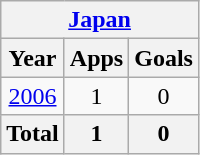<table class="wikitable" style="text-align:center">
<tr>
<th colspan=3><a href='#'>Japan</a></th>
</tr>
<tr>
<th>Year</th>
<th>Apps</th>
<th>Goals</th>
</tr>
<tr>
<td><a href='#'>2006</a></td>
<td>1</td>
<td>0</td>
</tr>
<tr>
<th>Total</th>
<th>1</th>
<th>0</th>
</tr>
</table>
